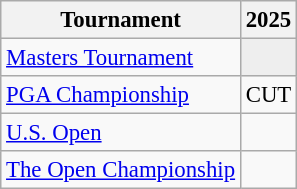<table class="wikitable" style="font-size:95%;text-align:center;">
<tr>
<th>Tournament</th>
<th>2025</th>
</tr>
<tr>
<td align=left><a href='#'>Masters Tournament</a></td>
<td style="background:#eeeeee;"></td>
</tr>
<tr>
<td align=left><a href='#'>PGA Championship</a></td>
<td>CUT</td>
</tr>
<tr>
<td align=left><a href='#'>U.S. Open</a></td>
<td></td>
</tr>
<tr>
<td align=left><a href='#'>The Open Championship</a></td>
<td></td>
</tr>
</table>
